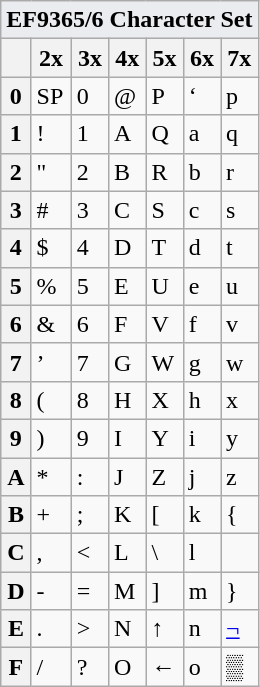<table class="wikitable">
<tr>
<th colspan="7" style="background-color:#EAECF0;">EF9365/6 Character Set</th>
</tr>
<tr>
<th></th>
<th>2x</th>
<th>3x</th>
<th>4x</th>
<th>5x</th>
<th>6x</th>
<th>7x</th>
</tr>
<tr>
<th>0</th>
<td>SP</td>
<td>0</td>
<td>@</td>
<td>P</td>
<td>‘</td>
<td>p</td>
</tr>
<tr>
<th>1</th>
<td>!</td>
<td>1</td>
<td>A</td>
<td>Q</td>
<td>a</td>
<td>q</td>
</tr>
<tr>
<th>2</th>
<td>"</td>
<td>2</td>
<td>B</td>
<td>R</td>
<td>b</td>
<td>r</td>
</tr>
<tr>
<th>3</th>
<td>#</td>
<td>3</td>
<td>C</td>
<td>S</td>
<td>c</td>
<td>s</td>
</tr>
<tr>
<th>4</th>
<td>$</td>
<td>4</td>
<td>D</td>
<td>T</td>
<td>d</td>
<td>t</td>
</tr>
<tr>
<th>5</th>
<td>%</td>
<td>5</td>
<td>E</td>
<td>U</td>
<td>e</td>
<td>u</td>
</tr>
<tr>
<th>6</th>
<td>&</td>
<td>6</td>
<td>F</td>
<td>V</td>
<td>f</td>
<td>v</td>
</tr>
<tr>
<th>7</th>
<td>’</td>
<td>7</td>
<td>G</td>
<td>W</td>
<td>g</td>
<td>w</td>
</tr>
<tr>
<th>8</th>
<td>(</td>
<td>8</td>
<td>H</td>
<td>X</td>
<td>h</td>
<td>x</td>
</tr>
<tr>
<th>9</th>
<td>)</td>
<td>9</td>
<td>I</td>
<td>Y</td>
<td>i</td>
<td>y</td>
</tr>
<tr>
<th>A</th>
<td>*</td>
<td>:</td>
<td>J</td>
<td>Z</td>
<td>j</td>
<td>z</td>
</tr>
<tr>
<th>B</th>
<td>+</td>
<td>;</td>
<td>K</td>
<td>[</td>
<td>k</td>
<td>{</td>
</tr>
<tr>
<th>C</th>
<td>,</td>
<td><</td>
<td>L</td>
<td>\</td>
<td>l</td>
<td></td>
</tr>
<tr>
<th>D</th>
<td>-</td>
<td>=</td>
<td>M</td>
<td>]</td>
<td>m</td>
<td>}</td>
</tr>
<tr>
<th>E</th>
<td>.</td>
<td>></td>
<td>N</td>
<td>↑</td>
<td>n</td>
<td><a href='#'>¬</a></td>
</tr>
<tr>
<th>F</th>
<td>/</td>
<td>?</td>
<td>O</td>
<td>←</td>
<td>o</td>
<td>▒</td>
</tr>
</table>
